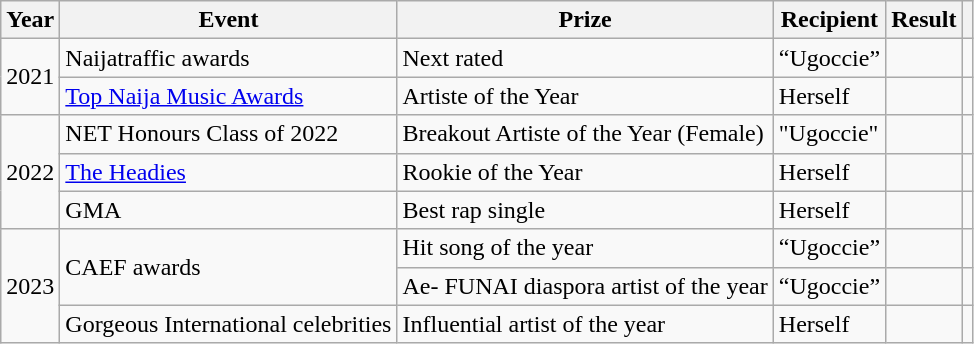<table class="wikitable sortable plainrowheaders">
<tr>
<th>Year</th>
<th>Event</th>
<th>Prize</th>
<th>Recipient</th>
<th>Result</th>
<th></th>
</tr>
<tr>
<td rowspan=2>2021</td>
<td>Naijatraffic awards</td>
<td>Next rated</td>
<td>“Ugoccie”</td>
<td></td>
<td></td>
</tr>
<tr>
<td><a href='#'>Top Naija Music Awards</a></td>
<td>Artiste of the Year</td>
<td>Herself</td>
<td></td>
<td></td>
</tr>
<tr>
<td rowspan=3>2022</td>
<td>NET Honours Class of 2022</td>
<td>Breakout Artiste of the Year (Female)</td>
<td>"Ugoccie"</td>
<td></td>
<td></td>
</tr>
<tr>
<td><a href='#'>The Headies</a></td>
<td>Rookie of the Year</td>
<td>Herself</td>
<td></td>
<td></td>
</tr>
<tr>
<td>GMA</td>
<td>Best rap single</td>
<td>Herself</td>
<td></td>
<td></td>
</tr>
<tr>
<td rowspan=3>2023</td>
<td rowspan=2>CAEF awards</td>
<td>Hit song of the year</td>
<td>“Ugoccie”</td>
<td></td>
<td></td>
</tr>
<tr>
<td>Ae- FUNAI diaspora artist of the year</td>
<td>“Ugoccie”</td>
<td></td>
<td></td>
</tr>
<tr>
<td>Gorgeous International celebrities</td>
<td>Influential artist of the year</td>
<td>Herself</td>
<td></td>
<td></td>
</tr>
</table>
